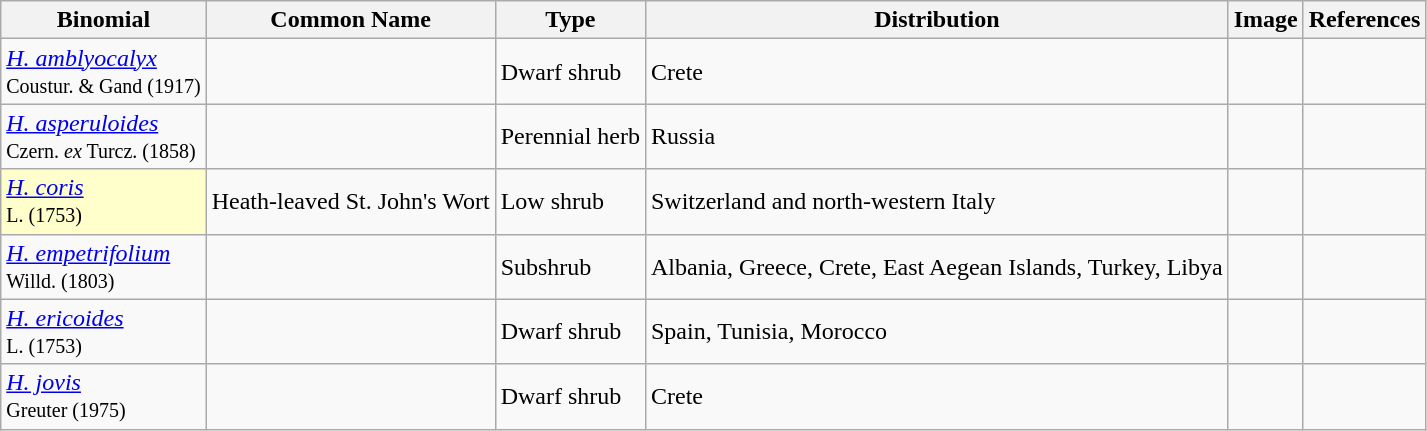<table class="wikitable mw-collapsible ">
<tr>
<th>Binomial</th>
<th>Common Name</th>
<th>Type</th>
<th>Distribution</th>
<th>Image</th>
<th>References</th>
</tr>
<tr>
<td><em><a href='#'>H. amblyocalyx</a></em><br><small>Coustur. & Gand (1917)</small></td>
<td></td>
<td>Dwarf shrub</td>
<td>Crete</td>
<td></td>
<td></td>
</tr>
<tr>
<td><em><a href='#'>H. asperuloides</a></em><br><small>Czern. <em>ex</em> Turcz. (1858)</small></td>
<td></td>
<td>Perennial herb</td>
<td>Russia</td>
<td></td>
<td></td>
</tr>
<tr>
<td scope="row" style="background:#FFFFCC;"><em><a href='#'>H. coris</a></em><br><small>L. (1753)</small></td>
<td>Heath-leaved St. John's Wort</td>
<td>Low shrub</td>
<td>Switzerland and north-western Italy</td>
<td></td>
<td></td>
</tr>
<tr>
<td><em><a href='#'>H. empetrifolium</a></em><br><small>Willd. (1803)</small></td>
<td></td>
<td>Subshrub</td>
<td>Albania, Greece, Crete, East Aegean Islands, Turkey, Libya</td>
<td></td>
<td></td>
</tr>
<tr>
<td><em><a href='#'>H. ericoides</a></em><br><small>L. (1753)</small></td>
<td></td>
<td>Dwarf shrub</td>
<td>Spain, Tunisia, Morocco</td>
<td></td>
<td></td>
</tr>
<tr>
<td><em><a href='#'>H. jovis</a></em><br><small>Greuter (1975)</small></td>
<td></td>
<td>Dwarf shrub</td>
<td>Crete</td>
<td></td>
<td></td>
</tr>
</table>
